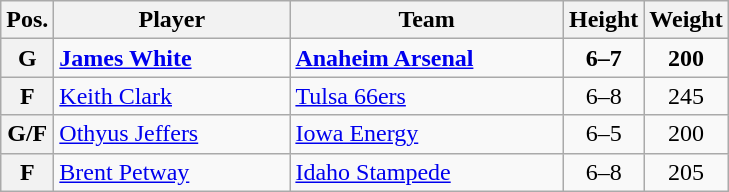<table class="wikitable">
<tr>
<th>Pos.</th>
<th width=150>Player</th>
<th width=175>Team</th>
<th>Height</th>
<th>Weight</th>
</tr>
<tr>
<th>G</th>
<td><strong><a href='#'>James White</a></strong></td>
<td><strong><a href='#'>Anaheim Arsenal</a></strong></td>
<td align=center><strong>6–7</strong></td>
<td align=center><strong>200</strong></td>
</tr>
<tr>
<th>F</th>
<td><a href='#'>Keith Clark</a></td>
<td><a href='#'>Tulsa 66ers</a></td>
<td align=center>6–8</td>
<td align=center>245</td>
</tr>
<tr>
<th>G/F</th>
<td><a href='#'>Othyus Jeffers</a></td>
<td><a href='#'>Iowa Energy</a></td>
<td align=center>6–5</td>
<td align=center>200</td>
</tr>
<tr>
<th>F</th>
<td><a href='#'>Brent Petway</a></td>
<td><a href='#'>Idaho Stampede</a></td>
<td align=center>6–8</td>
<td align=center>205</td>
</tr>
</table>
